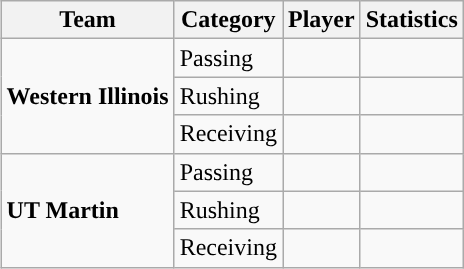<table class="wikitable" style="float: right;">
<tr>
<th>Team</th>
<th>Category</th>
<th>Player</th>
<th>Statistics</th>
</tr>
<tr>
<td rowspan=3><strong>Western Illinois</strong></td>
<td>Passing</td>
<td></td>
<td></td>
</tr>
<tr>
<td>Rushing</td>
<td></td>
<td></td>
</tr>
<tr>
<td>Receiving</td>
<td></td>
<td></td>
</tr>
<tr>
<td rowspan=3><strong>UT Martin</strong></td>
<td>Passing</td>
<td></td>
<td></td>
</tr>
<tr>
<td>Rushing</td>
<td></td>
<td></td>
</tr>
<tr>
<td>Receiving</td>
<td></td>
<td></td>
</tr>
</table>
